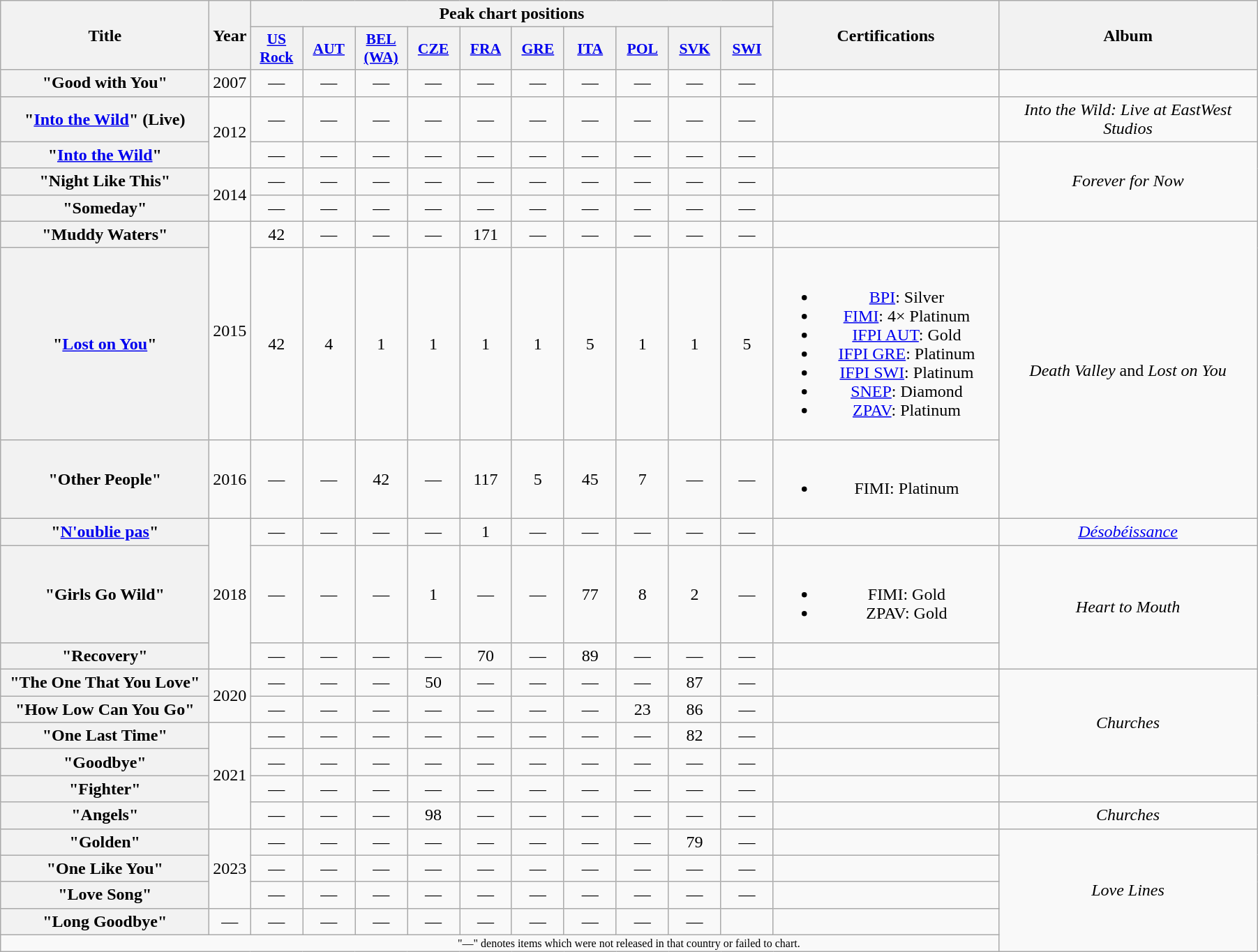<table class="wikitable plainrowheaders" style="text-align:center;">
<tr>
<th scope="col" rowspan="2" style="width:12em;">Title</th>
<th scope="col" rowspan="2">Year</th>
<th scope="col" colspan="10">Peak chart positions</th>
<th scope="col" rowspan="2" style="width:13em;">Certifications</th>
<th scope="col" rowspan="2" style="width:15em;">Album</th>
</tr>
<tr>
<th scope="col" style="width:3em;font-size:90%;"><a href='#'>US<br>Rock</a><br></th>
<th scope="col" style="width:3em;font-size:90%;"><a href='#'>AUT</a><br></th>
<th scope="col" style="width:3em;font-size:90%;"><a href='#'>BEL<br>(WA)</a><br></th>
<th scope="col" style="width:3em;font-size:90%;"><a href='#'>CZE</a><br></th>
<th scope="col" style="width:3em;font-size:90%;"><a href='#'>FRA</a><br></th>
<th scope="col" style="width:3em;font-size:90%;"><a href='#'>GRE</a><br></th>
<th scope="col" style="width:3em;font-size:90%;"><a href='#'>ITA</a><br></th>
<th scope="col" style="width:3em;font-size:90%;"><a href='#'>POL</a><br></th>
<th scope="col" style="width:3em;font-size:90%;"><a href='#'>SVK</a><br></th>
<th scope="col" style="width:3em;font-size:90%;"><a href='#'>SWI</a><br></th>
</tr>
<tr>
<th scope="row">"Good with You"</th>
<td>2007</td>
<td>—</td>
<td>—</td>
<td>—</td>
<td>—</td>
<td>—</td>
<td>—</td>
<td>—</td>
<td>—</td>
<td>—</td>
<td>—</td>
<td></td>
<td></td>
</tr>
<tr>
<th scope="row">"<a href='#'>Into the Wild</a>" (Live)</th>
<td rowspan="2">2012</td>
<td>—</td>
<td>—</td>
<td>—</td>
<td>—</td>
<td>—</td>
<td>—</td>
<td>—</td>
<td>—</td>
<td>—</td>
<td>—</td>
<td></td>
<td><em>Into the Wild: Live at EastWest Studios</em></td>
</tr>
<tr>
<th scope="row">"<a href='#'>Into the Wild</a>"</th>
<td>—</td>
<td>—</td>
<td>—</td>
<td>—</td>
<td>—</td>
<td>—</td>
<td>—</td>
<td>—</td>
<td>—</td>
<td>—</td>
<td></td>
<td rowspan="3"><em>Forever for Now</em></td>
</tr>
<tr>
<th scope="row">"Night Like This"</th>
<td rowspan="2">2014</td>
<td>—</td>
<td>—</td>
<td>—</td>
<td>—</td>
<td>—</td>
<td>—</td>
<td>—</td>
<td>—</td>
<td>—</td>
<td>—</td>
<td></td>
</tr>
<tr>
<th scope="row">"Someday"</th>
<td>—</td>
<td>—</td>
<td>—</td>
<td>—</td>
<td>—</td>
<td>—</td>
<td>—</td>
<td>—</td>
<td>—</td>
<td>—</td>
<td></td>
</tr>
<tr>
<th scope="row">"Muddy Waters"</th>
<td rowspan="2">2015</td>
<td>42</td>
<td>—</td>
<td>—</td>
<td>—</td>
<td>171</td>
<td>—</td>
<td>—</td>
<td>—</td>
<td>—</td>
<td>—</td>
<td></td>
<td rowspan="3"><em>Death Valley</em> and <em>Lost on You</em></td>
</tr>
<tr>
<th scope="row">"<a href='#'>Lost on You</a>"</th>
<td>42</td>
<td>4</td>
<td>1</td>
<td>1</td>
<td>1</td>
<td>1</td>
<td>5</td>
<td>1</td>
<td>1</td>
<td>5</td>
<td><br><ul><li><a href='#'>BPI</a>: Silver</li><li><a href='#'>FIMI</a>: 4× Platinum</li><li><a href='#'>IFPI AUT</a>: Gold</li><li><a href='#'>IFPI GRE</a>: Platinum</li><li><a href='#'>IFPI SWI</a>: Platinum</li><li><a href='#'>SNEP</a>: Diamond</li><li><a href='#'>ZPAV</a>: Platinum</li></ul></td>
</tr>
<tr>
<th scope="row">"Other People"</th>
<td>2016</td>
<td>—</td>
<td>—</td>
<td>42</td>
<td>—</td>
<td>117</td>
<td>5</td>
<td>45</td>
<td>7</td>
<td>—</td>
<td>—</td>
<td><br><ul><li>FIMI: Platinum</li></ul></td>
</tr>
<tr>
<th scope="row">"<a href='#'>N'oublie pas</a>"<br></th>
<td rowspan="3">2018</td>
<td>—</td>
<td>—</td>
<td>—</td>
<td>—</td>
<td>1</td>
<td>—</td>
<td>—</td>
<td>—</td>
<td>—</td>
<td>—</td>
<td></td>
<td><em><a href='#'>Désobéissance</a></em></td>
</tr>
<tr>
<th scope="row">"Girls Go Wild"</th>
<td>—</td>
<td>—</td>
<td>—</td>
<td>1</td>
<td>—</td>
<td>—</td>
<td>77</td>
<td>8</td>
<td>2</td>
<td>—</td>
<td><br><ul><li>FIMI: Gold</li><li>ZPAV: Gold</li></ul></td>
<td rowspan="2"><em>Heart to Mouth</em></td>
</tr>
<tr>
<th scope="row">"Recovery"</th>
<td>—</td>
<td>—</td>
<td>—</td>
<td>—</td>
<td>70</td>
<td>—</td>
<td>89</td>
<td>—</td>
<td>—</td>
<td>—</td>
<td></td>
</tr>
<tr>
<th scope="row">"The One That You Love"</th>
<td rowspan="2">2020</td>
<td>—</td>
<td>—</td>
<td>—</td>
<td>50</td>
<td>—</td>
<td>—</td>
<td>—</td>
<td>—</td>
<td>87</td>
<td>—</td>
<td></td>
<td rowspan="4"><em>Churches</em></td>
</tr>
<tr>
<th scope="row">"How Low Can You Go"</th>
<td>—</td>
<td>—</td>
<td>—</td>
<td>—</td>
<td>—</td>
<td>—</td>
<td>—</td>
<td>23</td>
<td>86</td>
<td>—</td>
<td></td>
</tr>
<tr>
<th scope="row">"One Last Time"</th>
<td rowspan="4">2021</td>
<td>—</td>
<td>—</td>
<td>—</td>
<td>—</td>
<td>—</td>
<td>—</td>
<td>—</td>
<td>—</td>
<td>82</td>
<td>—</td>
<td></td>
</tr>
<tr>
<th scope="row">"Goodbye"</th>
<td>—</td>
<td>—</td>
<td>—</td>
<td>—</td>
<td>—</td>
<td>—</td>
<td>—</td>
<td>—</td>
<td>—</td>
<td>—</td>
</tr>
<tr>
<th scope="row">"Fighter" <br></th>
<td>—</td>
<td>—</td>
<td>—</td>
<td>—</td>
<td>—</td>
<td>—</td>
<td>—</td>
<td>—</td>
<td>—</td>
<td>—</td>
<td></td>
<td></td>
</tr>
<tr>
<th scope="row">"Angels"</th>
<td>—</td>
<td>—</td>
<td>—</td>
<td>98</td>
<td>—</td>
<td>—</td>
<td>—</td>
<td>—</td>
<td>—</td>
<td>—</td>
<td></td>
<td><em>Churches</em></td>
</tr>
<tr>
<th scope="row">"Golden"</th>
<td rowspan="3">2023</td>
<td>—</td>
<td>—</td>
<td>—</td>
<td>—</td>
<td>—</td>
<td>—</td>
<td>—</td>
<td>—</td>
<td>79</td>
<td>—</td>
<td></td>
<td rowspan=32"><em>Love Lines</em></td>
</tr>
<tr>
<th scope="row">"One Like You"</th>
<td>—</td>
<td>—</td>
<td>—</td>
<td>—</td>
<td>—</td>
<td>—</td>
<td>—</td>
<td>—</td>
<td>—</td>
<td>—</td>
<td></td>
</tr>
<tr>
<th scope="row">"Love Song"</th>
<td>—</td>
<td>—</td>
<td>—</td>
<td>—</td>
<td>—</td>
<td>—</td>
<td>—</td>
<td>—</td>
<td>—</td>
<td>—</td>
<td></td>
</tr>
<tr>
<th scope="row">"Long Goodbye"</th>
<td>—</td>
<td>—</td>
<td>—</td>
<td>—</td>
<td>—</td>
<td>—</td>
<td>—</td>
<td>—</td>
<td>—</td>
<td>—</td>
<td></td>
</tr>
<tr>
<td colspan="14" style="text-align:center; font-size:8pt;">"—" denotes items which were not released in that country or failed to chart.</td>
</tr>
</table>
